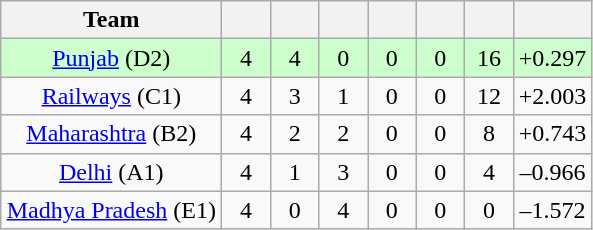<table class="wikitable" style="text-align:center">
<tr>
<th style="width:140px;">Team</th>
<th style="width:25px;"></th>
<th style="width:25px;"></th>
<th style="width:25px;"></th>
<th style="width:25px;"></th>
<th style="width:25px;"></th>
<th style="width:25px;"></th>
<th style="width:40px;"></th>
</tr>
<tr style="background:#cfc;">
<td><a href='#'>Punjab</a> (D2)</td>
<td>4</td>
<td>4</td>
<td>0</td>
<td>0</td>
<td>0</td>
<td>16</td>
<td>+0.297</td>
</tr>
<tr>
<td><a href='#'>Railways</a> (C1)</td>
<td>4</td>
<td>3</td>
<td>1</td>
<td>0</td>
<td>0</td>
<td>12</td>
<td>+2.003</td>
</tr>
<tr>
<td><a href='#'>Maharashtra</a> (B2)</td>
<td>4</td>
<td>2</td>
<td>2</td>
<td>0</td>
<td>0</td>
<td>8</td>
<td>+0.743</td>
</tr>
<tr>
<td><a href='#'>Delhi</a> (A1)</td>
<td>4</td>
<td>1</td>
<td>3</td>
<td>0</td>
<td>0</td>
<td>4</td>
<td>–0.966</td>
</tr>
<tr>
<td><a href='#'>Madhya Pradesh</a> (E1)</td>
<td>4</td>
<td>0</td>
<td>4</td>
<td>0</td>
<td>0</td>
<td>0</td>
<td>–1.572</td>
</tr>
</table>
